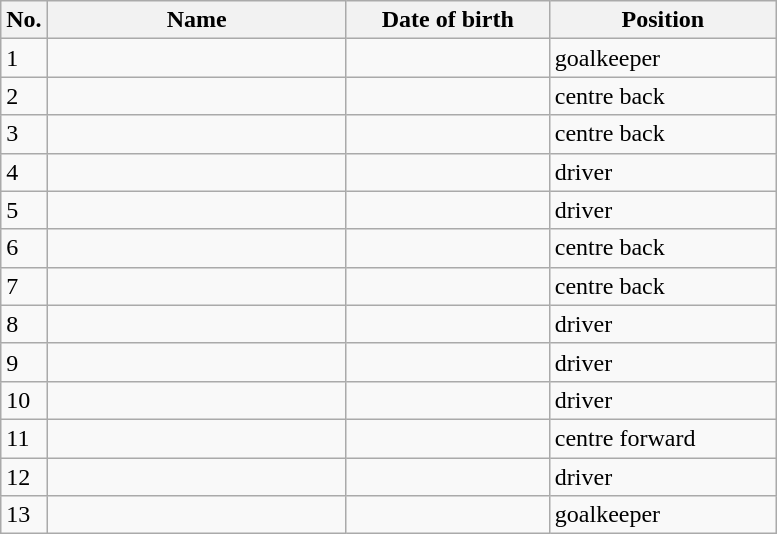<table class=wikitable sortable style=font-size:100%; text-align:center;>
<tr>
<th>No.</th>
<th style=width:12em>Name</th>
<th style=width:8em>Date of birth</th>
<th style=width:9em>Position</th>
</tr>
<tr>
<td>1</td>
<td align=left></td>
<td></td>
<td>goalkeeper</td>
</tr>
<tr>
<td>2</td>
<td align=left></td>
<td></td>
<td>centre back</td>
</tr>
<tr>
<td>3</td>
<td align=left></td>
<td></td>
<td>centre back</td>
</tr>
<tr>
<td>4</td>
<td align=left></td>
<td></td>
<td>driver</td>
</tr>
<tr>
<td>5</td>
<td align=left></td>
<td></td>
<td>driver</td>
</tr>
<tr>
<td>6</td>
<td align=left></td>
<td></td>
<td>centre back</td>
</tr>
<tr>
<td>7</td>
<td align=left></td>
<td></td>
<td>centre back</td>
</tr>
<tr>
<td>8</td>
<td align=left></td>
<td></td>
<td>driver</td>
</tr>
<tr>
<td>9</td>
<td align=left></td>
<td></td>
<td>driver</td>
</tr>
<tr>
<td>10</td>
<td align=left></td>
<td></td>
<td>driver</td>
</tr>
<tr>
<td>11</td>
<td align=left></td>
<td></td>
<td>centre forward</td>
</tr>
<tr>
<td>12</td>
<td align=left></td>
<td></td>
<td>driver</td>
</tr>
<tr>
<td>13</td>
<td align=left></td>
<td></td>
<td>goalkeeper</td>
</tr>
</table>
